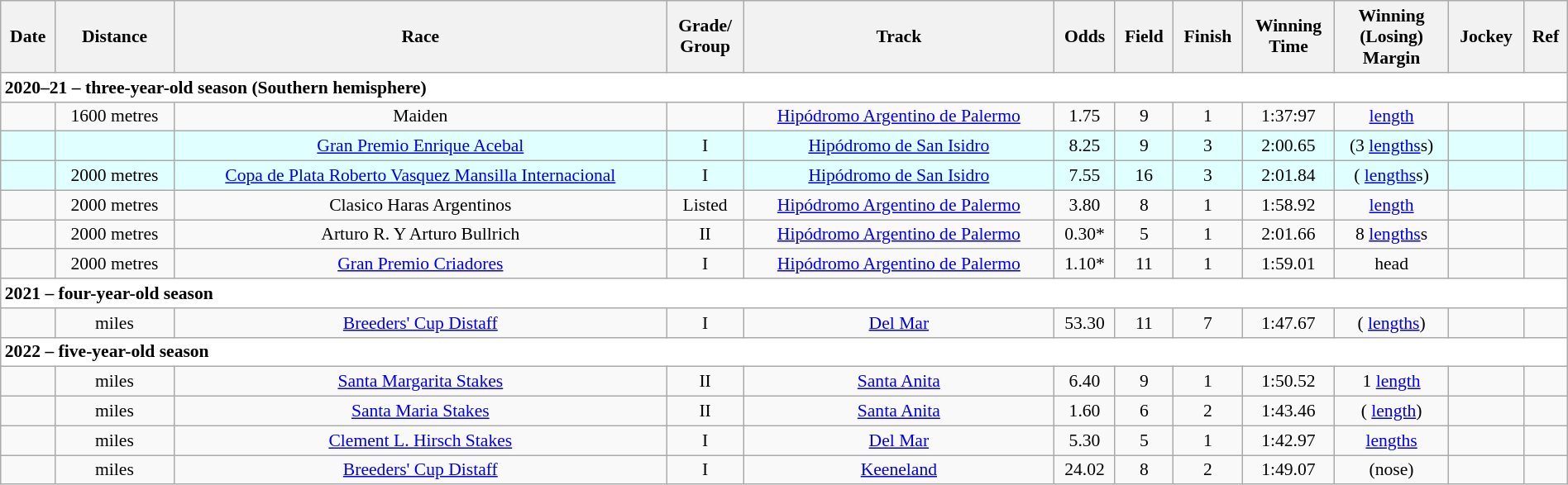<table class = "wikitable sortable" style="text-align:center; width:100%; font-size:90%">
<tr>
<th scope="col">Date</th>
<th scope="col">Distance</th>
<th scope="col">Race</th>
<th scope="col">Grade/<br>Group</th>
<th scope="col">Track</th>
<th scope="col">Odds</th>
<th scope="col">Field</th>
<th scope="col">Finish</th>
<th scope="col">Winning<br>Time</th>
<th scope="col">Winning<br>(Losing)<br>Margin</th>
<th scope="col">Jockey</th>
<th scope="col" class="unsortable">Ref</th>
</tr>
<tr style="background-color:white">
<td align="left" colspan=12><strong>2020–21 – three-year-old season (Southern hemisphere)</strong></td>
</tr>
<tr>
<td></td>
<td> 1600 metres</td>
<td>Maiden</td>
<td></td>
<td><a href='#'>Hipódromo Argentino de Palermo</a></td>
<td>1.75</td>
<td>9</td>
<td>1</td>
<td>1:37:97</td>
<td> <a href='#'>length</a></td>
<td></td>
<td></td>
</tr>
<tr style="background-color:lightcyan">
<td></td>
<td> </td>
<td><a href='#'>Gran Premio Enrique Acebal</a></td>
<td> I</td>
<td><a href='#'>Hipódromo de San Isidro</a></td>
<td>8.25</td>
<td>9</td>
<td>3</td>
<td>2:00.65</td>
<td>(3 <a href='#'>lengths</a>s)</td>
<td></td>
<td></td>
</tr>
<tr style="background-color:lightcyan">
<td></td>
<td> 2000 metres</td>
<td><a href='#'>Copa de Plata Roberto Vasquez Mansilla Internacional</a></td>
<td> I</td>
<td><a href='#'>Hipódromo de San Isidro</a></td>
<td>7.55</td>
<td>16</td>
<td>3</td>
<td>2:01.84</td>
<td>( <a href='#'>lengths</a>s)</td>
<td></td>
<td></td>
</tr>
<tr>
<td></td>
<td> 2000 metres</td>
<td>Clasico Haras Argentinos</td>
<td> Listed</td>
<td><a href='#'>Hipódromo Argentino de Palermo</a></td>
<td>3.80</td>
<td>8</td>
<td>1</td>
<td>1:58.92</td>
<td> <a href='#'>length</a></td>
<td></td>
<td></td>
</tr>
<tr>
<td></td>
<td> 2000 metres</td>
<td>Arturo R. Y Arturo Bullrich</td>
<td> II</td>
<td><a href='#'>Hipódromo Argentino de Palermo</a></td>
<td>0.30*</td>
<td>5</td>
<td>1</td>
<td>2:01.66</td>
<td> 8 <a href='#'>lengths</a>s</td>
<td></td>
<td></td>
</tr>
<tr>
<td></td>
<td> 2000 metres</td>
<td><a href='#'>Gran Premio Criadores</a></td>
<td> I</td>
<td><a href='#'>Hipódromo Argentino de Palermo</a></td>
<td>1.10*</td>
<td>11</td>
<td>1</td>
<td>1:59.01</td>
<td> head</td>
<td></td>
<td></td>
</tr>
<tr style="background-color:white">
<td align="left" colspan=12><strong>2021 – four-year-old season</strong></td>
</tr>
<tr>
<td></td>
<td>  miles</td>
<td><a href='#'>Breeders' Cup Distaff</a></td>
<td> I</td>
<td><a href='#'>Del Mar</a></td>
<td>53.30</td>
<td>11</td>
<td>7</td>
<td>1:47.67</td>
<td>( <a href='#'>lengths</a>)</td>
<td></td>
<td></td>
</tr>
<tr style="background-color:white">
<td align="left" colspan=12><strong>2022 – five-year-old season</strong></td>
</tr>
<tr>
<td></td>
<td>  miles</td>
<td><a href='#'>Santa Margarita Stakes</a></td>
<td>II</td>
<td><a href='#'>Santa Anita</a></td>
<td>6.40</td>
<td>9</td>
<td>1</td>
<td>1:50.52</td>
<td>1 <a href='#'>length</a></td>
<td></td>
<td></td>
</tr>
<tr>
<td></td>
<td>  miles</td>
<td><a href='#'>Santa Maria Stakes</a></td>
<td>II</td>
<td><a href='#'>Santa Anita</a></td>
<td>1.60</td>
<td>6</td>
<td>2</td>
<td>1:43.46</td>
<td>( <a href='#'>length</a>)</td>
<td></td>
<td></td>
</tr>
<tr>
<td></td>
<td>  miles</td>
<td><a href='#'>Clement L. Hirsch Stakes</a></td>
<td>I</td>
<td><a href='#'>Del Mar</a></td>
<td>5.30</td>
<td>5</td>
<td>1</td>
<td>1:42.97</td>
<td> <a href='#'>lengths</a></td>
<td></td>
<td></td>
</tr>
<tr>
<td></td>
<td> miles</td>
<td><a href='#'>Breeders' Cup Distaff</a></td>
<td>I</td>
<td><a href='#'>Keeneland</a></td>
<td>24.02</td>
<td>8</td>
<td>2</td>
<td>1:49.07</td>
<td> (nose)</td>
<td></td>
<td></td>
</tr>
</table>
